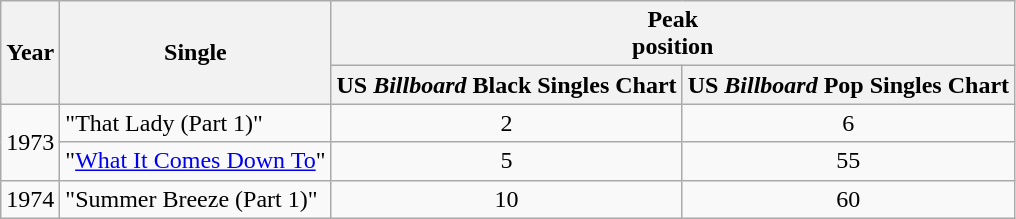<table class="wikitable">
<tr>
<th rowspan="2">Year</th>
<th rowspan="2">Single</th>
<th colspan="2">Peak<br>position</th>
</tr>
<tr>
<th>US <em>Billboard</em> Black Singles Chart</th>
<th>US <em>Billboard</em> Pop Singles Chart</th>
</tr>
<tr>
<td rowspan="2">1973</td>
<td>"That Lady (Part 1)"</td>
<td style="text-align:center;">2</td>
<td style="text-align:center;">6</td>
</tr>
<tr>
<td>"<a href='#'>What It Comes Down To</a>"</td>
<td style="text-align:center;">5</td>
<td style="text-align:center;">55</td>
</tr>
<tr>
<td>1974</td>
<td>"Summer Breeze (Part 1)"</td>
<td style="text-align:center;">10</td>
<td style="text-align:center;">60</td>
</tr>
</table>
